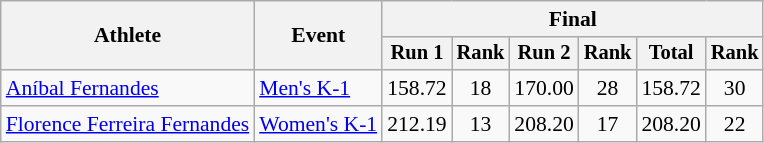<table class="wikitable" style="font-size:90%">
<tr>
<th rowspan="2">Athlete</th>
<th rowspan="2">Event</th>
<th colspan="6">Final</th>
</tr>
<tr style="font-size:95%">
<th>Run 1</th>
<th>Rank</th>
<th>Run 2</th>
<th>Rank</th>
<th>Total</th>
<th>Rank</th>
</tr>
<tr align=center>
<td align=left><a href='#'>Aníbal Fernandes</a></td>
<td align=left><a href='#'>Men's K-1</a></td>
<td>158.72</td>
<td>18</td>
<td>170.00</td>
<td>28</td>
<td>158.72</td>
<td>30</td>
</tr>
<tr align=center>
<td align=left><a href='#'>Florence Ferreira Fernandes</a></td>
<td align=left><a href='#'>Women's K-1</a></td>
<td>212.19</td>
<td>13</td>
<td>208.20</td>
<td>17</td>
<td>208.20</td>
<td>22</td>
</tr>
</table>
